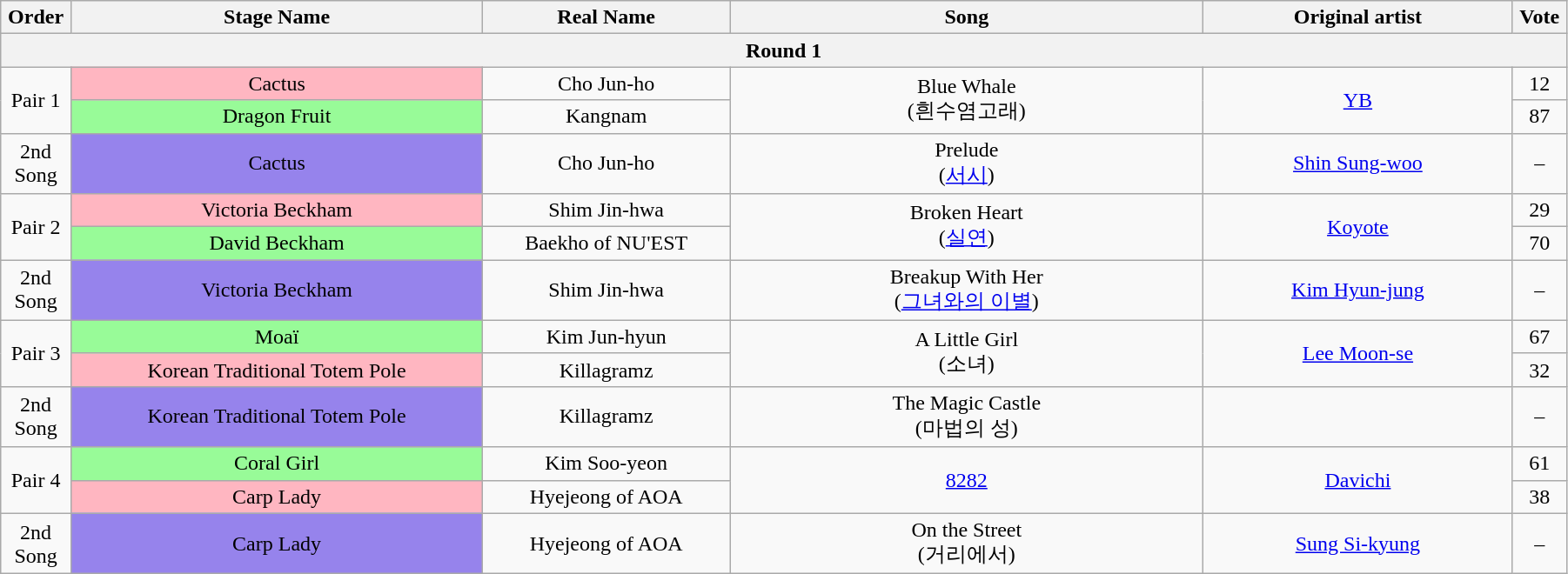<table class="wikitable" style="text-align:center; width:95%;">
<tr>
<th style="width:1%;">Order</th>
<th style="width:20%;">Stage Name</th>
<th style="width:12%;">Real Name</th>
<th style="width:23%;">Song</th>
<th style="width:15%;">Original artist</th>
<th style="width:1%;">Vote</th>
</tr>
<tr>
<th colspan=6>Round 1</th>
</tr>
<tr>
<td rowspan=2>Pair 1</td>
<td bgcolor="lightpink">Cactus</td>
<td>Cho Jun-ho</td>
<td rowspan=2>Blue Whale<br>(흰수염고래)</td>
<td rowspan=2><a href='#'>YB</a></td>
<td>12</td>
</tr>
<tr>
<td bgcolor="palegreen">Dragon Fruit</td>
<td>Kangnam</td>
<td>87</td>
</tr>
<tr>
<td>2nd Song</td>
<td bgcolor="#9683EC">Cactus</td>
<td>Cho Jun-ho</td>
<td>Prelude<br>(<a href='#'>서시</a>)</td>
<td><a href='#'>Shin Sung-woo</a></td>
<td>–</td>
</tr>
<tr>
<td rowspan=2>Pair 2</td>
<td bgcolor="lightpink">Victoria Beckham</td>
<td>Shim Jin-hwa</td>
<td rowspan=2>Broken Heart<br>(<a href='#'>실연</a>)</td>
<td rowspan=2><a href='#'>Koyote</a></td>
<td>29</td>
</tr>
<tr>
<td bgcolor="palegreen">David Beckham</td>
<td>Baekho of NU'EST</td>
<td>70</td>
</tr>
<tr>
<td>2nd Song</td>
<td bgcolor="#9683EC">Victoria Beckham</td>
<td>Shim Jin-hwa</td>
<td>Breakup With Her<br>(<a href='#'>그녀와의 이별</a>)</td>
<td><a href='#'>Kim Hyun-jung</a></td>
<td>–</td>
</tr>
<tr>
<td rowspan=2>Pair 3</td>
<td bgcolor="palegreen">Moaï</td>
<td>Kim Jun-hyun</td>
<td rowspan=2>A Little Girl<br>(소녀)</td>
<td rowspan=2><a href='#'>Lee Moon-se</a></td>
<td>67</td>
</tr>
<tr>
<td bgcolor="lightpink">Korean Traditional Totem Pole</td>
<td>Killagramz</td>
<td>32</td>
</tr>
<tr>
<td>2nd Song</td>
<td bgcolor="#9683EC">Korean Traditional Totem Pole</td>
<td>Killagramz</td>
<td>The Magic Castle<br>(마법의 성)</td>
<td></td>
<td>–</td>
</tr>
<tr>
<td rowspan=2>Pair 4</td>
<td bgcolor="palegreen">Coral Girl</td>
<td>Kim Soo-yeon</td>
<td rowspan=2><a href='#'>8282</a></td>
<td rowspan=2><a href='#'>Davichi</a></td>
<td>61</td>
</tr>
<tr>
<td bgcolor="lightpink">Carp Lady</td>
<td>Hyejeong of AOA</td>
<td>38</td>
</tr>
<tr>
<td>2nd Song</td>
<td bgcolor="#9683EC">Carp Lady</td>
<td>Hyejeong of AOA</td>
<td>On the Street<br>(거리에서)</td>
<td><a href='#'>Sung Si-kyung</a></td>
<td>–</td>
</tr>
</table>
